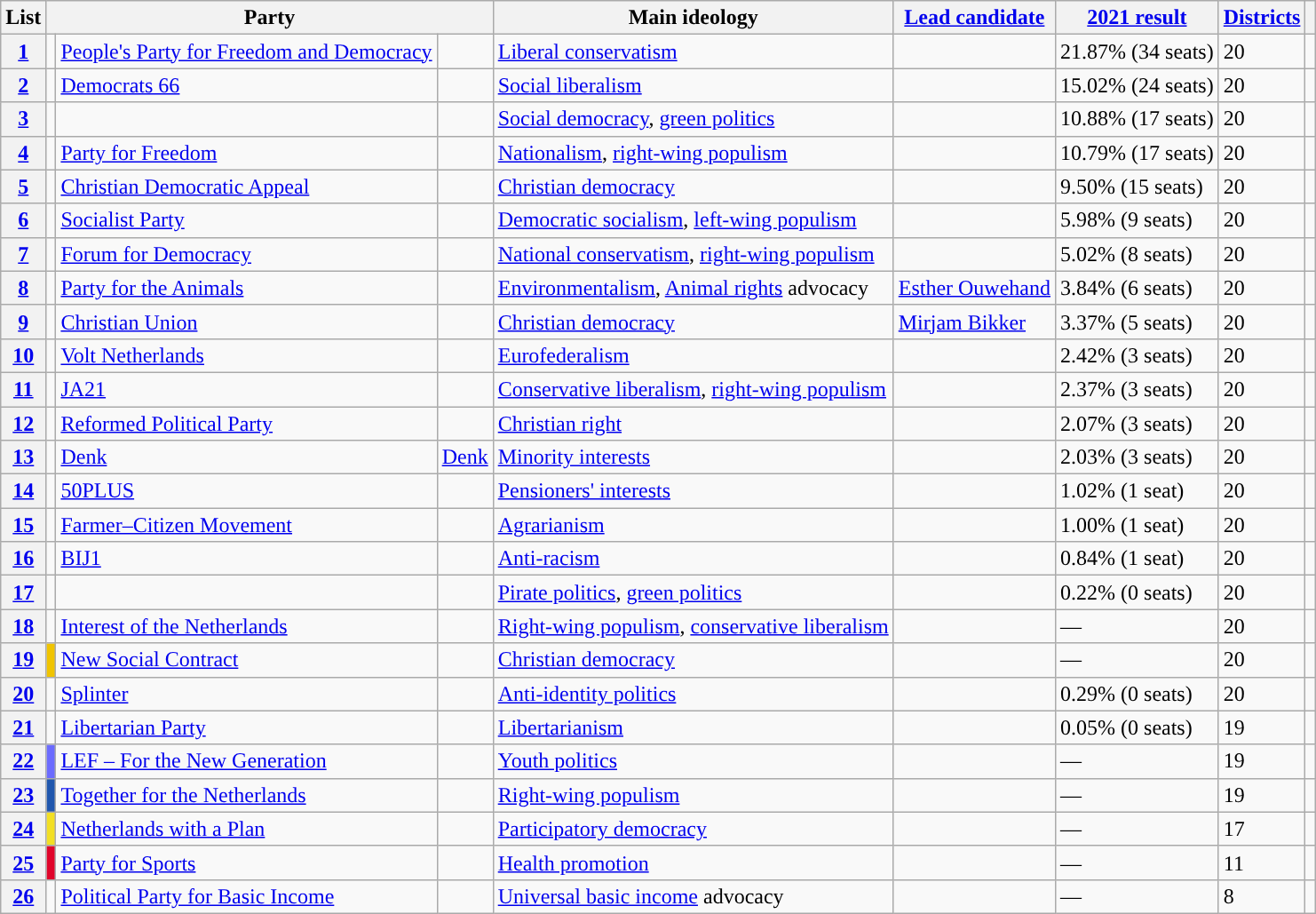<table class="wikitable sortable">
<tr>
<th>List</th>
<th colspan="3">Party</th>
<th>Main ideology</th>
<th><a href='#'>Lead candidate</a></th>
<th><a href='#'>2021 result</a></th>
<th><a href='#'>Districts</a></th>
<th class="unsortable"></th>
</tr>
<tr>
<th scope="row"><a href='#'>1</a></th>
<td style="background:"></td>
<td><a href='#'>People's Party for Freedom and Democracy</a></td>
<td style="text-align:center;"></td>
<td><a href='#'>Liberal conservatism</a></td>
<td></td>
<td>21.87% (34 seats)</td>
<td>20</td>
<td style="text-align:center;"></td>
</tr>
<tr>
<th scope="row"><a href='#'>2</a></th>
<td style="background:"></td>
<td><a href='#'>Democrats 66</a></td>
<td style="text-align:center;"></td>
<td><a href='#'>Social liberalism</a></td>
<td></td>
<td>15.02% (24 seats)</td>
<td>20</td>
<td style="text-align:center;"></td>
</tr>
<tr>
<th scope="row"><a href='#'>3</a></th>
<td style="background:"></td>
<td></td>
<td style="text-align:center;"></td>
<td><a href='#'>Social democracy</a>, <a href='#'>green politics</a></td>
<td></td>
<td>10.88% (17 seats)</td>
<td>20</td>
<td style="text-align:center;"></td>
</tr>
<tr>
<th scope="row"><a href='#'>4</a></th>
<td style="background:"></td>
<td><a href='#'>Party for Freedom</a></td>
<td style="text-align:center;"></td>
<td><a href='#'>Nationalism</a>, <a href='#'>right-wing populism</a></td>
<td></td>
<td>10.79% (17 seats)</td>
<td>20</td>
<td style="text-align:center;"></td>
</tr>
<tr>
<th scope="row"><a href='#'>5</a></th>
<td style="background:"></td>
<td><a href='#'>Christian Democratic Appeal</a></td>
<td style="text-align:center;"></td>
<td><a href='#'>Christian democracy</a></td>
<td></td>
<td>9.50% (15 seats)</td>
<td>20</td>
<td style="text-align:center;"></td>
</tr>
<tr>
<th scope="row"><a href='#'>6</a></th>
<td style="background:"></td>
<td><a href='#'>Socialist Party</a></td>
<td style="text-align:center;"></td>
<td><a href='#'>Democratic socialism</a>, <a href='#'>left-wing populism</a></td>
<td></td>
<td>5.98% (9 seats)</td>
<td>20</td>
<td style="text-align:center;"></td>
</tr>
<tr>
<th scope="row"><a href='#'>7</a></th>
<td style="background:"></td>
<td><a href='#'>Forum for Democracy</a></td>
<td style="text-align:center;"></td>
<td><a href='#'>National conservatism</a>, <a href='#'>right-wing populism</a></td>
<td></td>
<td>5.02% (8 seats)</td>
<td>20</td>
<td style="text-align:center;"></td>
</tr>
<tr>
<th scope="row"><a href='#'>8</a></th>
<td style="background:"></td>
<td><a href='#'>Party for the Animals</a></td>
<td style="text-align:center;"></td>
<td><a href='#'>Environmentalism</a>, <a href='#'>Animal rights</a> advocacy</td>
<td><a href='#'>Esther Ouwehand</a></td>
<td>3.84% (6 seats)</td>
<td>20</td>
<td style="text-align:center;"></td>
</tr>
<tr>
<th scope="row"><a href='#'>9</a></th>
<td style="background:"></td>
<td><a href='#'>Christian Union</a></td>
<td style="text-align:center;"></td>
<td><a href='#'>Christian democracy</a></td>
<td><a href='#'>Mirjam Bikker</a></td>
<td>3.37% (5 seats)</td>
<td>20</td>
<td style="text-align:center;"></td>
</tr>
<tr>
<th scope="row"><a href='#'>10</a></th>
<td style="background:"></td>
<td><a href='#'>Volt Netherlands</a></td>
<td style="text-align:center;"></td>
<td><a href='#'>Eurofederalism</a></td>
<td></td>
<td>2.42% (3 seats)</td>
<td>20</td>
<td style="text-align:center;"></td>
</tr>
<tr>
<th scope="row"><a href='#'>11</a></th>
<td style="background:"></td>
<td><a href='#'>JA21</a></td>
<td style="text-align:center;"></td>
<td><a href='#'>Conservative liberalism</a>, <a href='#'>right-wing populism</a></td>
<td></td>
<td>2.37% (3 seats)</td>
<td>20</td>
<td style="text-align:center;"></td>
</tr>
<tr>
<th scope="row"><a href='#'>12</a></th>
<td style="background:"></td>
<td><a href='#'>Reformed Political Party</a></td>
<td style="text-align:center;"></td>
<td><a href='#'>Christian right</a></td>
<td></td>
<td>2.07% (3 seats)</td>
<td>20</td>
<td style="text-align:center;"></td>
</tr>
<tr>
<th scope="row"><a href='#'>13</a></th>
<td style="background:"></td>
<td><a href='#'>Denk</a></td>
<td style="text-align:center;"><a href='#'>Denk</a></td>
<td><a href='#'>Minority interests</a></td>
<td></td>
<td>2.03% (3 seats)</td>
<td>20</td>
<td style="text-align:center;"></td>
</tr>
<tr>
<th scope="row"><a href='#'>14</a></th>
<td style="background:"></td>
<td><a href='#'>50PLUS</a></td>
<td style="text-align:center;"></td>
<td><a href='#'>Pensioners' interests</a></td>
<td></td>
<td>1.02% (1 seat)</td>
<td>20</td>
<td style="text-align:center;"></td>
</tr>
<tr>
<th scope="row"><a href='#'>15</a></th>
<td style="background:"></td>
<td><a href='#'>Farmer–Citizen Movement</a></td>
<td style="text-align:center;"></td>
<td><a href='#'>Agrarianism</a></td>
<td></td>
<td>1.00% (1 seat)</td>
<td>20</td>
<td style="text-align:center;"></td>
</tr>
<tr>
<th scope="row"><a href='#'>16</a></th>
<td style="background:"></td>
<td><a href='#'>BIJ1</a></td>
<td style="text-align:center;"></td>
<td><a href='#'>Anti-racism</a></td>
<td></td>
<td>0.84% (1 seat)</td>
<td>20</td>
<td style="text-align:center;"></td>
</tr>
<tr>
<th scope="row"><a href='#'>17</a></th>
<td style="background:"></td>
<td></td>
<td style="text-align:center;"></td>
<td><a href='#'>Pirate politics</a>, <a href='#'>green politics</a></td>
<td></td>
<td>0.22% (0 seats)</td>
<td>20</td>
<td style="text-align:center;"></td>
</tr>
<tr>
<th scope="row"><a href='#'>18</a></th>
<td style="background:"></td>
<td><a href='#'>Interest of the Netherlands</a></td>
<td style="text-align:center;"></td>
<td><a href='#'>Right-wing populism</a>, <a href='#'>conservative liberalism</a></td>
<td></td>
<td>—</td>
<td>20</td>
<td style="text-align:center;"></td>
</tr>
<tr>
<th scope="row"><a href='#'>19</a></th>
<td style="background:#F0C400;"></td>
<td><a href='#'>New Social Contract</a></td>
<td style="text-align:center;"></td>
<td><a href='#'>Christian democracy</a></td>
<td></td>
<td>—</td>
<td>20</td>
<td style="text-align:center;"></td>
</tr>
<tr>
<th scope="row"><a href='#'>20</a></th>
<td style="background:"></td>
<td><a href='#'>Splinter</a></td>
<td style="text-align:center;"></td>
<td><a href='#'>Anti-identity politics</a></td>
<td></td>
<td>0.29% (0 seats)</td>
<td>20</td>
<td style="text-align:center;"></td>
</tr>
<tr>
<th scope="row"><a href='#'>21</a></th>
<td style="background:"></td>
<td><a href='#'>Libertarian Party</a></td>
<td style="text-align:center;"></td>
<td><a href='#'>Libertarianism</a></td>
<td></td>
<td>0.05% (0 seats)</td>
<td>19</td>
<td style="text-align:center;"></td>
</tr>
<tr>
<th scope="row"><a href='#'>22</a></th>
<td style="background:#6b6bff;"></td>
<td><a href='#'>LEF – For the New Generation</a></td>
<td style="text-align:center;"></td>
<td><a href='#'>Youth politics</a></td>
<td></td>
<td>—</td>
<td>19</td>
<td style="text-align:center;"></td>
</tr>
<tr>
<th scope="row"><a href='#'>23</a></th>
<td style="background:#2057AE;"></td>
<td><a href='#'>Together for the Netherlands</a></td>
<td style="text-align:center;"></td>
<td><a href='#'>Right-wing populism</a></td>
<td></td>
<td>—</td>
<td>19</td>
<td style="text-align:center;"></td>
</tr>
<tr>
<th scope="row"><a href='#'>24</a></th>
<td style="background:#F2DF24;"></td>
<td><a href='#'>Netherlands with a Plan</a></td>
<td style="text-align:center;"></td>
<td><a href='#'>Participatory democracy</a></td>
<td></td>
<td>—</td>
<td>17</td>
<td style="text-align:center;"></td>
</tr>
<tr>
<th scope="row"><a href='#'>25</a></th>
<td style="background:#e0042a;"></td>
<td><a href='#'>Party for Sports</a></td>
<td style="text-align:center;"></td>
<td><a href='#'>Health promotion</a></td>
<td></td>
<td>—</td>
<td>11</td>
<td style="text-align:center;"></td>
</tr>
<tr>
<th scope="row"><a href='#'>26</a></th>
<td style="background:"></td>
<td><a href='#'>Political Party for Basic Income</a></td>
<td style="text-align:center;"></td>
<td><a href='#'>Universal basic income</a> advocacy</td>
<td></td>
<td>—</td>
<td>8</td>
<td style="text-align:center;"></td>
</tr>
</table>
